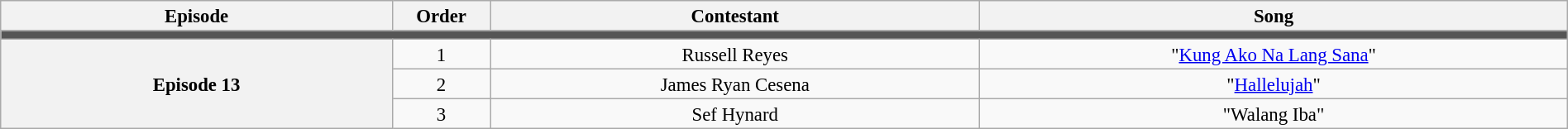<table class="wikitable" style="text-align:center; line-height:17px; width:100%; font-size: 95%;">
<tr>
<th style="width:20%;">Episode</th>
<th style="width:05%;">Order</th>
<th style="width:25%;">Contestant</th>
<th style="width:30%;">Song</th>
</tr>
<tr>
<td colspan="4" style="background:#555;"></td>
</tr>
<tr>
<th rowspan="3">Episode 13 <br> <small>  </small></th>
<td>1</td>
<td>Russell Reyes</td>
<td>"<a href='#'>Kung Ako Na Lang Sana</a>"</td>
</tr>
<tr>
<td>2</td>
<td>James Ryan Cesena</td>
<td>"<a href='#'>Hallelujah</a>"</td>
</tr>
<tr>
<td>3</td>
<td>Sef Hynard</td>
<td>"Walang Iba"</td>
</tr>
</table>
